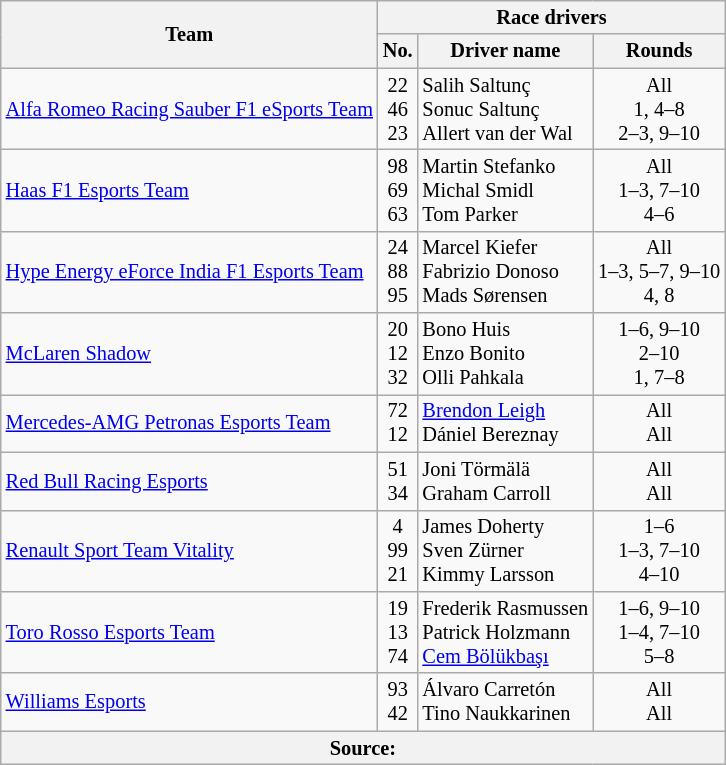<table class="wikitable sortable" style="font-size: 85%">
<tr>
<th scope="col" rowspan="2">Team</th>
<th colspan="3" scope="col" class="unsortable">Race drivers</th>
</tr>
<tr>
<th scope="col" class="unsortable" style="text-align:center;">No.</th>
<th scope="col" class="unsortable" style="text-align:center;">Driver name</th>
<th scope="col" class="unsortable" style="text-align:center;">Rounds</th>
</tr>
<tr>
<td> <a href='#'>Alfa Romeo Racing Sauber F1 eSports Team</a></td>
<td style="text-align:center">22<br>46<br>23</td>
<td> Salih Saltunç<br> Sonuc Saltunç<br> Allert van der Wal</td>
<td style="text-align:center">All<br>1, 4–8<br>2–3, 9–10</td>
</tr>
<tr>
<td> <a href='#'>Haas F1 Esports Team</a></td>
<td style="text-align:center">98<br>69<br>63</td>
<td> Martin Stefanko<br> Michal Smidl<br> Tom Parker</td>
<td style="text-align:center">All<br>1–3, 7–10<br>4–6</td>
</tr>
<tr>
<td> <a href='#'>Hype Energy eForce India F1 Esports Team</a></td>
<td style="text-align:center">24<br>88<br>95</td>
<td> Marcel Kiefer<br> Fabrizio Donoso<br> Mads Sørensen</td>
<td style="text-align:center">All<br>1–3, 5–7, 9–10<br>4, 8</td>
</tr>
<tr>
<td> <a href='#'>McLaren Shadow</a></td>
<td style="text-align:center">20<br>12<br>32</td>
<td> Bono Huis<br> Enzo Bonito<br> Olli Pahkala</td>
<td style="text-align:center">1–6, 9–10<br>2–10<br>1, 7–8</td>
</tr>
<tr>
<td> <a href='#'>Mercedes-AMG Petronas Esports Team</a></td>
<td style="text-align:center">72<br>12</td>
<td> <a href='#'>Brendon Leigh</a><br> Dániel Bereznay</td>
<td style="text-align:center">All<br>All</td>
</tr>
<tr>
<td> <a href='#'>Red Bull Racing Esports</a></td>
<td style="text-align:center">51<br>34</td>
<td> Joni Törmälä<br> Graham Carroll</td>
<td style="text-align:center">All<br>All</td>
</tr>
<tr>
<td> <a href='#'>Renault Sport Team Vitality</a></td>
<td style="text-align:center">4<br>99<br>21</td>
<td> James Doherty<br> Sven Zürner<br> Kimmy Larsson</td>
<td style="text-align:center">1–6<br>1–3, 7–10<br>4–10</td>
</tr>
<tr>
<td> <a href='#'>Toro Rosso Esports Team</a></td>
<td style="text-align:center">19<br>13<br>74</td>
<td> Frederik Rasmussen<br> Patrick Holzmann<br> <a href='#'>Cem Bölükbaşı</a></td>
<td style="text-align:center">1–6, 9–10<br>1–4, 7–10<br>5–8</td>
</tr>
<tr>
<td> <a href='#'>Williams Esports</a></td>
<td style="text-align:center">93<br>42</td>
<td> Álvaro Carretón<br> Tino Naukkarinen</td>
<td style="text-align:center">All<br>All</td>
</tr>
<tr>
<th colspan="4" style="text-align:center"><strong>Source</strong>:</th>
</tr>
</table>
